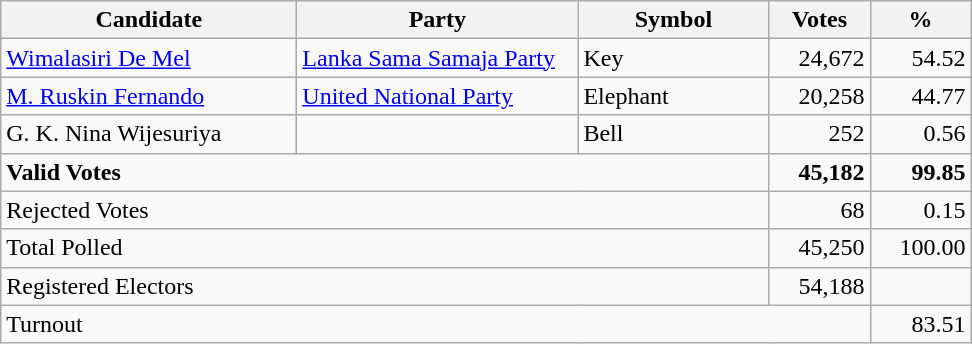<table class="wikitable" border="1" style="text-align:right;">
<tr>
<th align=left width="190">Candidate</th>
<th align=left width="180">Party</th>
<th align=left width="120">Symbol</th>
<th align=left width="60">Votes</th>
<th align=left width="60">%</th>
</tr>
<tr>
<td align=left><a href='#'>Wimalasiri De Mel</a></td>
<td align=left><a href='#'>Lanka Sama Samaja Party</a></td>
<td align=left>Key</td>
<td>24,672</td>
<td>54.52</td>
</tr>
<tr>
<td align=left><a href='#'>M. Ruskin Fernando</a></td>
<td align=left><a href='#'>United National Party</a></td>
<td align=left>Elephant</td>
<td>20,258</td>
<td>44.77</td>
</tr>
<tr>
<td align=left>G. K. Nina Wijesuriya</td>
<td></td>
<td align=left>Bell</td>
<td>252</td>
<td>0.56</td>
</tr>
<tr>
<td align=left colspan=3><strong>Valid Votes</strong></td>
<td><strong>45,182</strong></td>
<td><strong>99.85</strong></td>
</tr>
<tr>
<td align=left colspan=3>Rejected Votes</td>
<td>68</td>
<td>0.15</td>
</tr>
<tr>
<td align=left colspan=3>Total Polled</td>
<td>45,250</td>
<td>100.00</td>
</tr>
<tr>
<td align=left colspan=3>Registered Electors</td>
<td>54,188</td>
<td></td>
</tr>
<tr>
<td align=left colspan=4>Turnout</td>
<td>83.51</td>
</tr>
</table>
